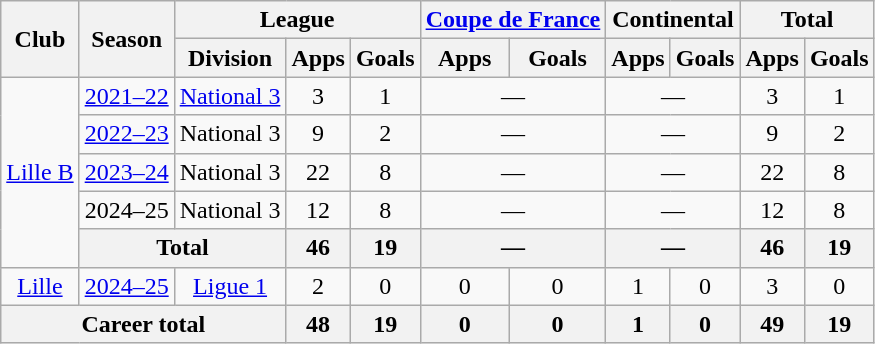<table class="wikitable" style="text-align: center">
<tr>
<th rowspan="2">Club</th>
<th rowspan="2">Season</th>
<th colspan="3">League</th>
<th colspan="2"><a href='#'>Coupe de France</a></th>
<th colspan="2">Continental</th>
<th colspan="2">Total</th>
</tr>
<tr>
<th>Division</th>
<th>Apps</th>
<th>Goals</th>
<th>Apps</th>
<th>Goals</th>
<th>Apps</th>
<th>Goals</th>
<th>Apps</th>
<th>Goals</th>
</tr>
<tr>
<td rowspan="5"><a href='#'>Lille B</a></td>
<td><a href='#'>2021–22</a></td>
<td><a href='#'>National 3</a></td>
<td>3</td>
<td>1</td>
<td colspan="2">—</td>
<td colspan="2">—</td>
<td>3</td>
<td>1</td>
</tr>
<tr>
<td><a href='#'>2022–23</a></td>
<td>National 3</td>
<td>9</td>
<td>2</td>
<td colspan="2">—</td>
<td colspan="2">—</td>
<td>9</td>
<td>2</td>
</tr>
<tr>
<td><a href='#'>2023–24</a></td>
<td>National 3</td>
<td>22</td>
<td>8</td>
<td colspan="2">—</td>
<td colspan="2">—</td>
<td>22</td>
<td>8</td>
</tr>
<tr>
<td>2024–25</td>
<td>National 3</td>
<td>12</td>
<td>8</td>
<td colspan="2">—</td>
<td colspan="2">—</td>
<td>12</td>
<td>8</td>
</tr>
<tr>
<th colspan="2">Total</th>
<th>46</th>
<th>19</th>
<th colspan="2">—</th>
<th colspan="2">—</th>
<th>46</th>
<th>19</th>
</tr>
<tr>
<td><a href='#'>Lille</a></td>
<td><a href='#'>2024–25</a></td>
<td><a href='#'>Ligue 1</a></td>
<td>2</td>
<td>0</td>
<td>0</td>
<td>0</td>
<td>1</td>
<td>0</td>
<td>3</td>
<td>0</td>
</tr>
<tr>
<th colspan="3">Career total</th>
<th>48</th>
<th>19</th>
<th>0</th>
<th>0</th>
<th>1</th>
<th>0</th>
<th>49</th>
<th>19</th>
</tr>
</table>
